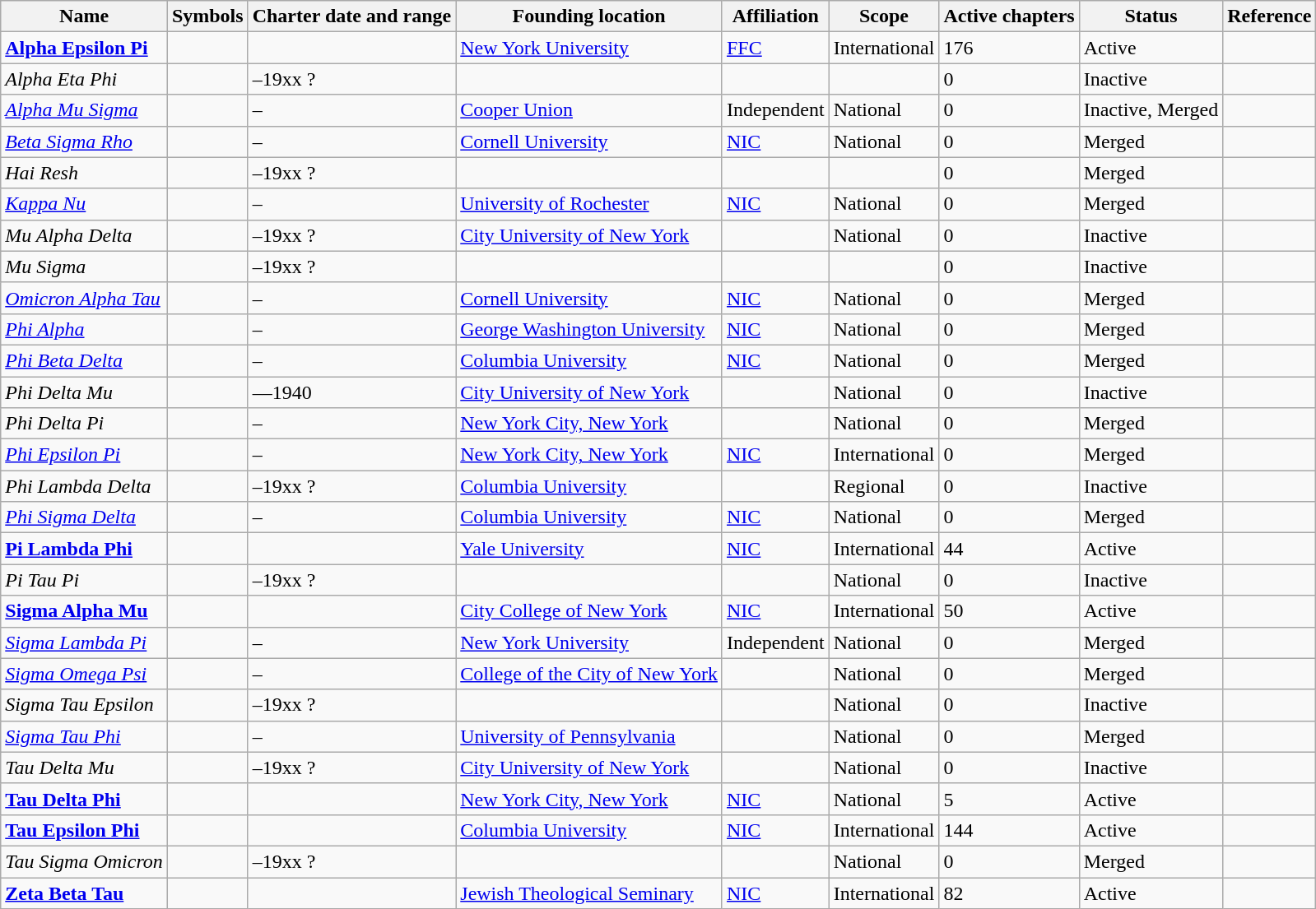<table class="wikitable sortable">
<tr>
<th>Name</th>
<th>Symbols</th>
<th>Charter date and range</th>
<th>Founding location</th>
<th>Affiliation</th>
<th>Scope</th>
<th>Active chapters</th>
<th>Status</th>
<th>Reference</th>
</tr>
<tr>
<td><strong><a href='#'>Alpha Epsilon Pi</a></strong></td>
<td><strong></strong></td>
<td></td>
<td><a href='#'>New York University</a></td>
<td><a href='#'>FFC</a></td>
<td>International</td>
<td>176</td>
<td>Active</td>
<td></td>
</tr>
<tr>
<td><em>Alpha Eta Phi</em></td>
<td><strong></strong></td>
<td>–19xx ?</td>
<td></td>
<td></td>
<td></td>
<td>0</td>
<td>Inactive</td>
<td></td>
</tr>
<tr>
<td><em><a href='#'>Alpha Mu Sigma</a></em></td>
<td><strong></strong></td>
<td>–</td>
<td><a href='#'>Cooper Union</a></td>
<td>Independent</td>
<td>National</td>
<td>0</td>
<td>Inactive, Merged</td>
<td></td>
</tr>
<tr>
<td><em><a href='#'>Beta Sigma Rho</a></em></td>
<td><strong></strong></td>
<td>–</td>
<td><a href='#'>Cornell University</a></td>
<td><a href='#'>NIC</a></td>
<td>National</td>
<td>0</td>
<td>Merged</td>
<td></td>
</tr>
<tr>
<td><em>Hai Resh</em></td>
<td></td>
<td>–19xx ?</td>
<td></td>
<td></td>
<td></td>
<td>0</td>
<td>Merged</td>
<td></td>
</tr>
<tr>
<td><em><a href='#'>Kappa Nu</a></em></td>
<td><strong></strong></td>
<td>–</td>
<td><a href='#'>University of Rochester</a></td>
<td><a href='#'>NIC</a></td>
<td>National</td>
<td>0</td>
<td>Merged</td>
<td></td>
</tr>
<tr>
<td><em>Mu Alpha Delta</em></td>
<td><strong></strong></td>
<td>–19xx ?</td>
<td><a href='#'>City University of New York</a></td>
<td></td>
<td>National</td>
<td>0</td>
<td>Inactive</td>
<td></td>
</tr>
<tr>
<td><em>Mu Sigma</em></td>
<td><strong></strong></td>
<td>–19xx ?</td>
<td></td>
<td></td>
<td></td>
<td>0</td>
<td>Inactive</td>
<td></td>
</tr>
<tr>
<td><em><a href='#'>Omicron Alpha Tau</a></em></td>
<td><strong></strong></td>
<td>– </td>
<td><a href='#'>Cornell University</a></td>
<td><a href='#'>NIC</a></td>
<td>National</td>
<td>0</td>
<td>Merged</td>
<td></td>
</tr>
<tr>
<td><em><a href='#'>Phi Alpha</a></em></td>
<td><strong></strong></td>
<td>–</td>
<td><a href='#'>George Washington University</a></td>
<td><a href='#'>NIC</a></td>
<td>National</td>
<td>0</td>
<td>Merged</td>
<td></td>
</tr>
<tr>
<td><em><a href='#'>Phi Beta Delta</a></em></td>
<td><strong></strong></td>
<td>–</td>
<td><a href='#'>Columbia University</a></td>
<td><a href='#'>NIC</a></td>
<td>National</td>
<td>0</td>
<td>Merged</td>
<td></td>
</tr>
<tr>
<td><em>Phi Delta Mu</em></td>
<td><strong></strong></td>
<td>––1940</td>
<td><a href='#'>City University of New York</a></td>
<td></td>
<td>National</td>
<td>0</td>
<td>Inactive</td>
<td></td>
</tr>
<tr>
<td><em>Phi Delta Pi</em></td>
<td><strong></strong></td>
<td>–</td>
<td><a href='#'>New York City, New York</a></td>
<td></td>
<td>National</td>
<td>0</td>
<td>Merged</td>
<td></td>
</tr>
<tr>
<td><em><a href='#'>Phi Epsilon Pi</a></em></td>
<td><strong></strong></td>
<td>–</td>
<td><a href='#'>New York City, New York</a></td>
<td><a href='#'>NIC</a></td>
<td>International</td>
<td>0</td>
<td>Merged</td>
<td></td>
</tr>
<tr>
<td><em>Phi Lambda Delta</em></td>
<td><strong></strong></td>
<td>–19xx ?</td>
<td><a href='#'>Columbia University</a></td>
<td></td>
<td>Regional</td>
<td>0</td>
<td>Inactive</td>
<td></td>
</tr>
<tr>
<td><em><a href='#'>Phi Sigma Delta</a></em></td>
<td><strong></strong></td>
<td>–</td>
<td><a href='#'>Columbia University</a></td>
<td><a href='#'>NIC</a></td>
<td>National</td>
<td>0</td>
<td>Merged</td>
<td></td>
</tr>
<tr>
<td><strong><a href='#'>Pi Lambda Phi</a></strong></td>
<td><strong></strong></td>
<td></td>
<td><a href='#'>Yale University</a></td>
<td><a href='#'>NIC</a></td>
<td>International</td>
<td>44</td>
<td>Active</td>
<td></td>
</tr>
<tr>
<td><em>Pi Tau Pi</em></td>
<td><strong></strong></td>
<td>–19xx ?</td>
<td></td>
<td></td>
<td>National</td>
<td>0</td>
<td>Inactive</td>
<td></td>
</tr>
<tr>
<td><strong><a href='#'>Sigma Alpha Mu</a></strong></td>
<td><strong></strong></td>
<td></td>
<td><a href='#'>City College of New York</a></td>
<td><a href='#'>NIC</a></td>
<td>International</td>
<td>50</td>
<td>Active</td>
<td></td>
</tr>
<tr>
<td><em><a href='#'>Sigma Lambda Pi</a></em></td>
<td><strong></strong></td>
<td>–</td>
<td><a href='#'>New York University</a></td>
<td>Independent</td>
<td>National</td>
<td>0</td>
<td>Merged</td>
<td></td>
</tr>
<tr>
<td><em><a href='#'>Sigma Omega Psi</a></em></td>
<td><strong></strong></td>
<td>–</td>
<td><a href='#'>College of the City of New York</a></td>
<td></td>
<td>National</td>
<td>0</td>
<td>Merged</td>
<td></td>
</tr>
<tr>
<td><em>Sigma Tau Epsilon</em></td>
<td><strong></strong></td>
<td>–19xx ?</td>
<td></td>
<td></td>
<td>National</td>
<td>0</td>
<td>Inactive</td>
<td></td>
</tr>
<tr>
<td><em><a href='#'>Sigma Tau Phi</a></em></td>
<td><strong></strong></td>
<td>–</td>
<td><a href='#'>University of Pennsylvania</a></td>
<td></td>
<td>National</td>
<td>0</td>
<td>Merged</td>
<td></td>
</tr>
<tr>
<td><em>Tau Delta Mu</em></td>
<td><strong></strong></td>
<td>–19xx ?</td>
<td><a href='#'>City University of New York</a></td>
<td></td>
<td>National</td>
<td>0</td>
<td>Inactive</td>
<td></td>
</tr>
<tr>
<td><strong><a href='#'>Tau Delta Phi</a></strong></td>
<td><strong></strong></td>
<td></td>
<td><a href='#'>New York City, New York</a></td>
<td><a href='#'>NIC</a></td>
<td>National</td>
<td>5</td>
<td>Active</td>
<td></td>
</tr>
<tr>
<td><strong><a href='#'>Tau Epsilon Phi</a></strong></td>
<td><strong></strong></td>
<td></td>
<td><a href='#'>Columbia University</a></td>
<td><a href='#'>NIC</a></td>
<td>International</td>
<td>144</td>
<td>Active</td>
<td></td>
</tr>
<tr>
<td><em>Tau Sigma Omicron</em></td>
<td><strong></strong></td>
<td>–19xx ?</td>
<td></td>
<td></td>
<td>National</td>
<td>0</td>
<td>Merged</td>
<td></td>
</tr>
<tr>
<td><strong><a href='#'>Zeta Beta Tau</a></strong></td>
<td><strong></strong></td>
<td></td>
<td><a href='#'>Jewish Theological Seminary</a></td>
<td><a href='#'>NIC</a></td>
<td>International</td>
<td>82</td>
<td>Active</td>
<td></td>
</tr>
</table>
